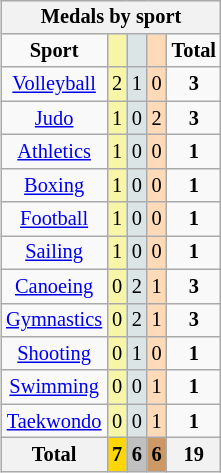<table class="wikitable" style="font-size:85%; float:right">
<tr style="background:#efefef;">
<th colspan=5>Medals by sport</th>
</tr>
<tr align=center>
<td><strong>Sport</strong></td>
<td bgcolor=#f7f6a8></td>
<td bgcolor=#dce5e5></td>
<td bgcolor=#ffdab9></td>
<td><strong>Total</strong></td>
</tr>
<tr align=center>
<td><a href='#'>Volleyball</a></td>
<td style="background:#F7F6A8;">2</td>
<td style="background:#DCE5E5;">1</td>
<td style="background:#FFDAB9;">0</td>
<td><strong>3</strong></td>
</tr>
<tr align=center>
<td><a href='#'>Judo</a></td>
<td style="background:#F7F6A8;">1</td>
<td style="background:#DCE5E5;">0</td>
<td style="background:#FFDAB9;">2</td>
<td><strong>3</strong></td>
</tr>
<tr align=center>
<td><a href='#'>Athletics</a></td>
<td style="background:#F7F6A8;">1</td>
<td style="background:#DCE5E5;">0</td>
<td style="background:#FFDAB9;">0</td>
<td><strong>1</strong></td>
</tr>
<tr align=center>
<td><a href='#'>Boxing</a></td>
<td style="background:#F7F6A8;">1</td>
<td style="background:#DCE5E5;">0</td>
<td style="background:#FFDAB9;">0</td>
<td><strong>1</strong></td>
</tr>
<tr align=center>
<td><a href='#'>Football</a></td>
<td style="background:#F7F6A8;">1</td>
<td style="background:#DCE5E5;">0</td>
<td style="background:#FFDAB9;">0</td>
<td><strong>1</strong></td>
</tr>
<tr align=center>
<td><a href='#'>Sailing</a></td>
<td style="background:#F7F6A8;">1</td>
<td style="background:#DCE5E5;">0</td>
<td style="background:#FFDAB9;">0</td>
<td><strong>1</strong></td>
</tr>
<tr align=center>
<td><a href='#'>Canoeing</a></td>
<td style="background:#F7F6A8;">0</td>
<td style="background:#DCE5E5;">2</td>
<td style="background:#FFDAB9;">1</td>
<td><strong>3</strong></td>
</tr>
<tr align=center>
<td><a href='#'>Gymnastics</a></td>
<td style="background:#F7F6A8;">0</td>
<td style="background:#DCE5E5;">2</td>
<td style="background:#FFDAB9;">1</td>
<td><strong>3</strong></td>
</tr>
<tr align=center>
<td><a href='#'>Shooting</a></td>
<td style="background:#F7F6A8;">0</td>
<td style="background:#DCE5E5;">1</td>
<td style="background:#FFDAB9;">0</td>
<td><strong>1</strong></td>
</tr>
<tr align=center>
<td><a href='#'>Swimming</a></td>
<td style="background:#F7F6A8;">0</td>
<td style="background:#DCE5E5;">0</td>
<td style="background:#FFDAB9;">1</td>
<td><strong>1</strong></td>
</tr>
<tr align=center>
<td><a href='#'>Taekwondo</a></td>
<td style="background:#F7F6A8;">0</td>
<td style="background:#DCE5E5;">0</td>
<td style="background:#FFDAB9;">1</td>
<td><strong>1</strong></td>
</tr>
<tr align=center>
<th>Total</th>
<th style="background:gold;">7</th>
<th style="background:silver;">6</th>
<th style="background:#c96;">6</th>
<th>19</th>
</tr>
</table>
